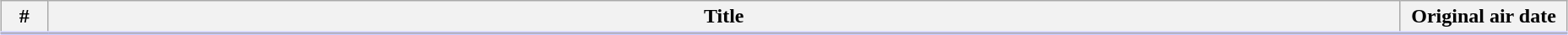<table class="wikitable" style="width:98%; margin:auto; background:#FFF;">
<tr style="border-bottom: 3px solid #CCF">
<th style="width:30px;">#</th>
<th>Title</th>
<th style="width:125px;">Original air date</th>
</tr>
<tr>
</tr>
</table>
